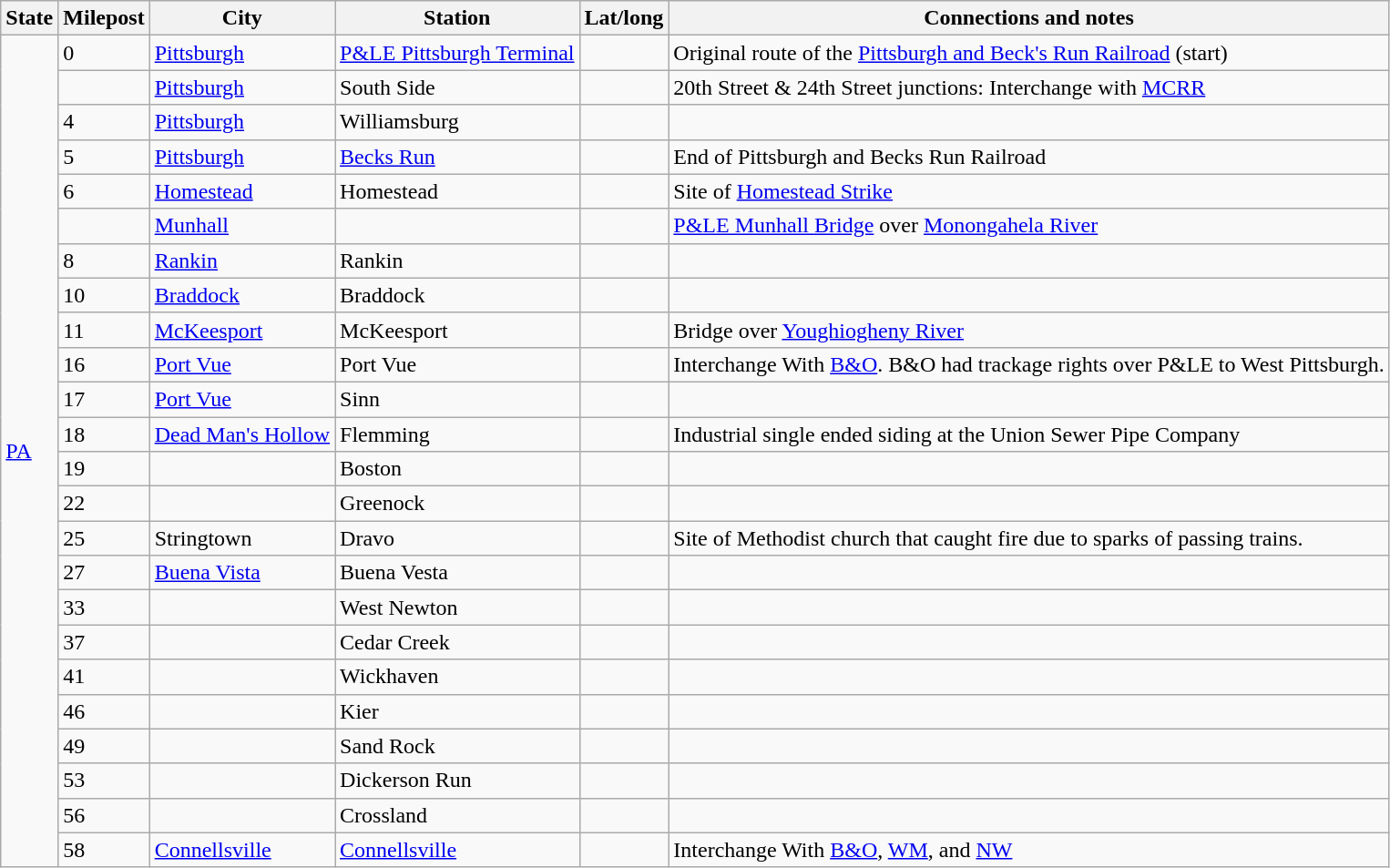<table class="wikitable">
<tr>
<th>State</th>
<th>Milepost</th>
<th>City</th>
<th>Station</th>
<th>Lat/long</th>
<th>Connections and notes</th>
</tr>
<tr>
<td rowspan=24><a href='#'>PA</a></td>
<td>0</td>
<td><a href='#'>Pittsburgh</a></td>
<td><a href='#'>P&LE Pittsburgh Terminal</a></td>
<td></td>
<td>Original route of the <a href='#'>Pittsburgh and Beck's Run Railroad</a> (start)</td>
</tr>
<tr>
<td></td>
<td><a href='#'>Pittsburgh</a></td>
<td>South Side</td>
<td></td>
<td>20th Street & 24th Street junctions: Interchange with <a href='#'>MCRR</a></td>
</tr>
<tr>
<td>4</td>
<td><a href='#'>Pittsburgh</a></td>
<td>Williamsburg</td>
<td></td>
<td></td>
</tr>
<tr>
<td>5</td>
<td><a href='#'>Pittsburgh</a></td>
<td><a href='#'>Becks Run</a></td>
<td></td>
<td>End of Pittsburgh and Becks Run Railroad</td>
</tr>
<tr>
<td>6</td>
<td><a href='#'>Homestead</a></td>
<td>Homestead</td>
<td></td>
<td>Site of <a href='#'>Homestead Strike</a></td>
</tr>
<tr>
<td></td>
<td><a href='#'>Munhall</a></td>
<td></td>
<td></td>
<td colspan=4><a href='#'>P&LE Munhall Bridge</a> over <a href='#'>Monongahela River</a></td>
</tr>
<tr>
<td>8</td>
<td><a href='#'>Rankin</a></td>
<td>Rankin</td>
<td></td>
<td></td>
</tr>
<tr>
<td>10</td>
<td><a href='#'>Braddock</a></td>
<td>Braddock</td>
<td></td>
<td></td>
</tr>
<tr>
<td>11</td>
<td><a href='#'>McKeesport</a></td>
<td>McKeesport</td>
<td></td>
<td>Bridge over <a href='#'>Youghiogheny River</a></td>
</tr>
<tr>
<td>16</td>
<td><a href='#'>Port Vue</a></td>
<td>Port Vue</td>
<td></td>
<td>Interchange With <a href='#'>B&O</a>. B&O had trackage rights over P&LE to West Pittsburgh.</td>
</tr>
<tr>
<td>17</td>
<td><a href='#'>Port Vue</a></td>
<td>Sinn</td>
<td></td>
<td></td>
</tr>
<tr>
<td>18</td>
<td><a href='#'>Dead Man's Hollow</a></td>
<td>Flemming</td>
<td></td>
<td>Industrial single ended siding at the Union Sewer Pipe Company</td>
</tr>
<tr>
<td>19</td>
<td></td>
<td>Boston</td>
<td></td>
<td></td>
</tr>
<tr>
<td>22</td>
<td></td>
<td>Greenock</td>
<td></td>
<td></td>
</tr>
<tr>
<td>25</td>
<td>Stringtown</td>
<td>Dravo</td>
<td></td>
<td>Site of Methodist church that caught fire due to sparks of passing trains.</td>
</tr>
<tr>
<td>27</td>
<td><a href='#'>Buena Vista</a></td>
<td>Buena Vesta</td>
<td></td>
<td></td>
</tr>
<tr>
<td>33</td>
<td></td>
<td>West Newton</td>
<td></td>
<td></td>
</tr>
<tr>
<td>37</td>
<td></td>
<td>Cedar Creek</td>
<td></td>
<td></td>
</tr>
<tr>
<td>41</td>
<td></td>
<td>Wickhaven</td>
<td></td>
<td></td>
</tr>
<tr>
<td>46</td>
<td></td>
<td>Kier</td>
<td></td>
<td></td>
</tr>
<tr>
<td>49</td>
<td></td>
<td>Sand Rock</td>
<td></td>
<td></td>
</tr>
<tr>
<td>53</td>
<td></td>
<td>Dickerson Run</td>
<td></td>
<td></td>
</tr>
<tr>
<td>56</td>
<td></td>
<td>Crossland</td>
<td></td>
<td></td>
</tr>
<tr>
<td>58</td>
<td><a href='#'>Connellsville</a></td>
<td><a href='#'>Connellsville</a></td>
<td></td>
<td>Interchange With <a href='#'>B&O</a>, <a href='#'>WM</a>, and <a href='#'>NW</a></td>
</tr>
</table>
